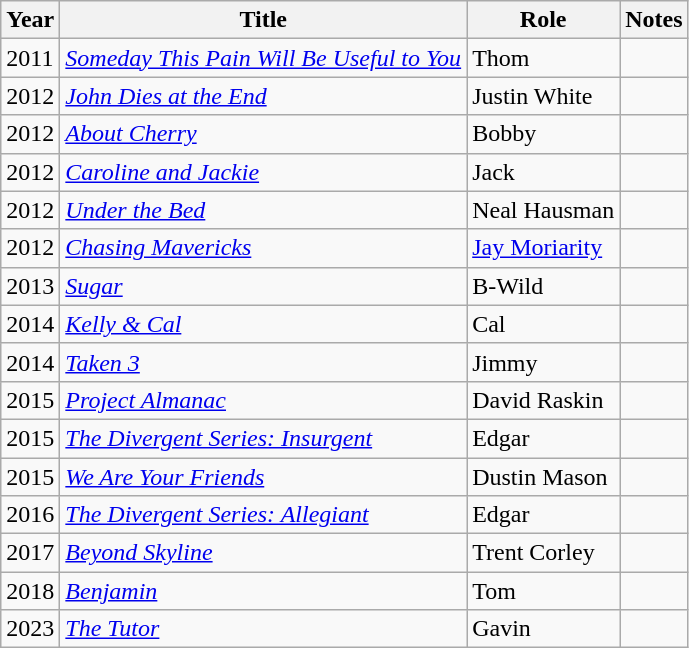<table class="wikitable sortable">
<tr>
<th>Year</th>
<th>Title</th>
<th>Role</th>
<th class="unsortable">Notes</th>
</tr>
<tr>
<td>2011</td>
<td><em><a href='#'>Someday This Pain Will Be Useful to You</a></em></td>
<td>Thom</td>
<td></td>
</tr>
<tr>
<td>2012</td>
<td><em><a href='#'>John Dies at the End</a></em></td>
<td>Justin White</td>
<td></td>
</tr>
<tr>
<td>2012</td>
<td><em><a href='#'>About Cherry</a></em></td>
<td>Bobby</td>
<td></td>
</tr>
<tr>
<td>2012</td>
<td><em><a href='#'>Caroline and Jackie</a></em></td>
<td>Jack</td>
<td></td>
</tr>
<tr>
<td>2012</td>
<td><em><a href='#'>Under the Bed</a></em></td>
<td>Neal Hausman</td>
<td></td>
</tr>
<tr>
<td>2012</td>
<td><em><a href='#'>Chasing Mavericks</a></em></td>
<td><a href='#'>Jay Moriarity</a></td>
<td></td>
</tr>
<tr>
<td>2013</td>
<td><em><a href='#'>Sugar</a></em></td>
<td>B-Wild</td>
<td></td>
</tr>
<tr>
<td>2014</td>
<td><em><a href='#'>Kelly & Cal</a></em></td>
<td>Cal</td>
<td></td>
</tr>
<tr>
<td>2014</td>
<td><em><a href='#'>Taken 3</a></em></td>
<td>Jimmy</td>
<td></td>
</tr>
<tr>
<td>2015</td>
<td><em><a href='#'>Project Almanac</a></em></td>
<td>David Raskin</td>
<td></td>
</tr>
<tr>
<td>2015</td>
<td><em><a href='#'>The Divergent Series: Insurgent</a></em></td>
<td>Edgar</td>
<td></td>
</tr>
<tr>
<td>2015</td>
<td><em><a href='#'>We Are Your Friends</a></em></td>
<td>Dustin Mason</td>
<td></td>
</tr>
<tr>
<td>2016</td>
<td><em><a href='#'>The Divergent Series: Allegiant</a></em></td>
<td>Edgar</td>
<td></td>
</tr>
<tr>
<td>2017</td>
<td><em><a href='#'>Beyond Skyline</a></em></td>
<td>Trent Corley</td>
<td></td>
</tr>
<tr>
<td>2018</td>
<td><a href='#'><em>Benjamin</em></a></td>
<td>Tom</td>
<td></td>
</tr>
<tr>
<td>2023</td>
<td><em><a href='#'>The Tutor</a></em></td>
<td>Gavin</td>
<td></td>
</tr>
</table>
